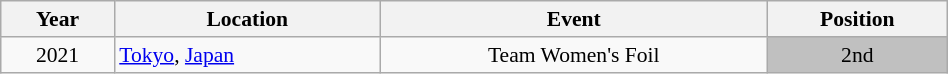<table class="wikitable" width="50%" style="font-size:90%; text-align:center;">
<tr>
<th>Year</th>
<th>Location</th>
<th>Event</th>
<th>Position</th>
</tr>
<tr>
<td>2021</td>
<td rowspan="1" align="left"> <a href='#'>Tokyo</a>, <a href='#'>Japan</a></td>
<td>Team Women's Foil</td>
<td bgcolor="silver">2nd</td>
</tr>
</table>
